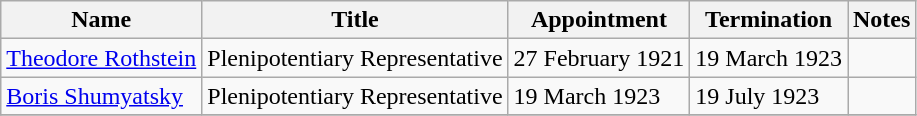<table class="wikitable">
<tr valign="middle">
<th>Name</th>
<th>Title</th>
<th>Appointment</th>
<th>Termination</th>
<th>Notes</th>
</tr>
<tr>
<td><a href='#'>Theodore Rothstein</a></td>
<td>Plenipotentiary Representative</td>
<td>27 February 1921</td>
<td>19 March 1923</td>
<td></td>
</tr>
<tr>
<td><a href='#'>Boris Shumyatsky</a></td>
<td>Plenipotentiary Representative</td>
<td>19 March 1923</td>
<td>19 July 1923</td>
<td></td>
</tr>
<tr>
</tr>
</table>
